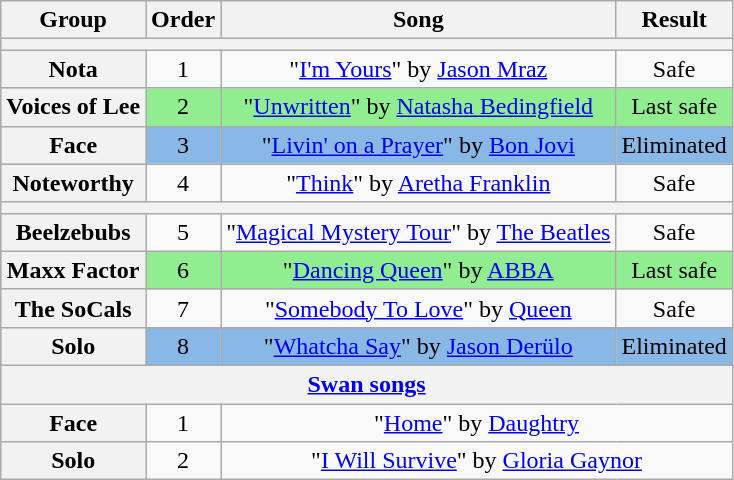<table class="wikitable plainrowheaders" style="text-align:center;">
<tr>
<th scope="col">Group</th>
<th scope="col">Order</th>
<th scope="col">Song</th>
<th scope="col">Result</th>
</tr>
<tr>
<th scope="row" colspan="4"></th>
</tr>
<tr>
<th scope="row">Nota</th>
<td>1</td>
<td>"<a href='#'>I'm Yours</a>" by <a href='#'>Jason Mraz</a></td>
<td>Safe</td>
</tr>
<tr bgcolor="lightgreen">
<th scope="row">Voices of Lee</th>
<td>2</td>
<td>"<a href='#'>Unwritten</a>" by <a href='#'>Natasha Bedingfield</a></td>
<td>Last safe</td>
</tr>
<tr bgcolor="8AB8E6">
<th scope="row">Face</th>
<td>3</td>
<td>"<a href='#'>Livin' on a Prayer</a>" by <a href='#'>Bon Jovi</a></td>
<td>Eliminated</td>
</tr>
<tr>
<th scope="row">Noteworthy</th>
<td>4</td>
<td>"<a href='#'>Think</a>" by <a href='#'>Aretha Franklin</a></td>
<td>Safe</td>
</tr>
<tr>
<th scope="row" colspan="4"></th>
</tr>
<tr>
<th scope="row">Beelzebubs</th>
<td>5</td>
<td>"<a href='#'>Magical Mystery Tour</a>" by <a href='#'>The Beatles</a></td>
<td>Safe</td>
</tr>
<tr bgcolor="lightgreen">
<th scope="row">Maxx Factor</th>
<td>6</td>
<td>"<a href='#'>Dancing Queen</a>" by <a href='#'>ABBA</a></td>
<td>Last safe</td>
</tr>
<tr>
<th scope="row">The SoCals</th>
<td>7</td>
<td>"<a href='#'>Somebody To Love</a>" by <a href='#'>Queen</a></td>
<td>Safe</td>
</tr>
<tr bgcolor="8AB8E6">
<th scope="row">Solo</th>
<td>8</td>
<td>"<a href='#'>Whatcha Say</a>" by <a href='#'>Jason Derülo</a></td>
<td>Eliminated</td>
</tr>
<tr>
<th scope="col" colspan="6"><a href='#'>Swan songs</a></th>
</tr>
<tr>
<th scope="row">Face</th>
<td>1</td>
<td colspan="2">"<a href='#'>Home</a>" by <a href='#'>Daughtry</a></td>
</tr>
<tr>
<th scope="row">Solo</th>
<td>2</td>
<td colspan="2">"<a href='#'>I Will Survive</a>" by <a href='#'>Gloria Gaynor</a></td>
</tr>
</table>
